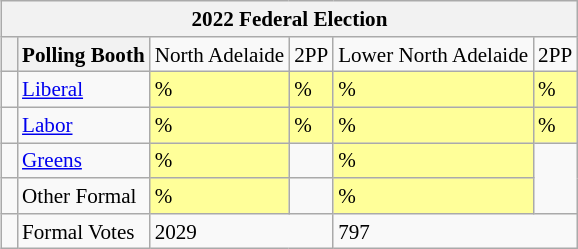<table class="wikitable" style="font-size:88%; float:right; clear:right; margin-left:1em">
<tr>
<th colspan="6">2022 Federal Election</th>
</tr>
<tr>
<th></th>
<th>Polling Booth</th>
<td>North Adelaide</td>
<td>2PP</td>
<td>Lower North Adelaide</td>
<td>2PP</td>
</tr>
<tr>
<td> </td>
<td><a href='#'>Liberal</a></td>
<td style="background:#ff9;">%</td>
<td style="background:#ff9;">%</td>
<td style="background:#ff9;">%</td>
<td style="background:#ff9;">%</td>
</tr>
<tr>
<td> </td>
<td><a href='#'>Labor</a></td>
<td style="background:#ff9;">%</td>
<td style="background:#ff9;">%</td>
<td style="background:#ff9;">%</td>
<td style="background:#ff9;">%</td>
</tr>
<tr>
<td> </td>
<td><a href='#'>Greens</a></td>
<td style="background:#ff9;">%</td>
<td></td>
<td style="background:#ff9;">%</td>
</tr>
<tr>
<td> </td>
<td>Other Formal</td>
<td style="background:#ff9;">%</td>
<td></td>
<td style="background:#ff9;">%</td>
</tr>
<tr>
<td> </td>
<td>Formal Votes</td>
<td colspan="2">2029</td>
<td colspan="2">797</td>
</tr>
</table>
